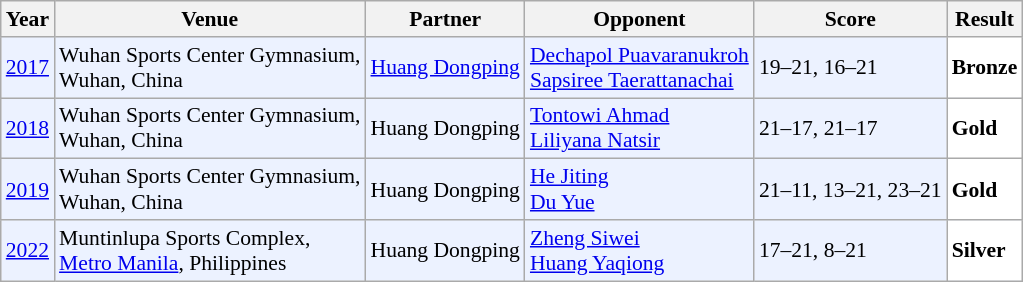<table class="sortable wikitable" style="font-size: 90%;">
<tr>
<th>Year</th>
<th>Venue</th>
<th>Partner</th>
<th>Opponent</th>
<th>Score</th>
<th>Result</th>
</tr>
<tr style="background:#ECF2FF">
<td align="center"><a href='#'>2017</a></td>
<td align="left">Wuhan Sports Center Gymnasium,<br>Wuhan, China</td>
<td align="left"> <a href='#'>Huang Dongping</a></td>
<td align="left"> <a href='#'>Dechapol Puavaranukroh</a> <br>  <a href='#'>Sapsiree Taerattanachai</a></td>
<td align="left">19–21, 16–21</td>
<td style="text-align:left; background:white"> <strong>Bronze</strong></td>
</tr>
<tr style="background:#ECF2FF">
<td align="center"><a href='#'>2018</a></td>
<td align="left">Wuhan Sports Center Gymnasium,<br>Wuhan, China</td>
<td align="left"> Huang Dongping</td>
<td align="left"> <a href='#'>Tontowi Ahmad</a> <br>  <a href='#'>Liliyana Natsir</a></td>
<td align="left">21–17, 21–17</td>
<td style="text-align:left; background:white"> <strong>Gold</strong></td>
</tr>
<tr style="background:#ECF2FF">
<td align="center"><a href='#'>2019</a></td>
<td align="left">Wuhan Sports Center Gymnasium,<br>Wuhan, China</td>
<td align="left"> Huang Dongping</td>
<td align="left"> <a href='#'>He Jiting</a> <br>  <a href='#'>Du Yue</a></td>
<td align="left">21–11, 13–21, 23–21</td>
<td style="text-align:left; background:white"> <strong>Gold</strong></td>
</tr>
<tr style="background:#ECF2FF">
<td align="center"><a href='#'>2022</a></td>
<td align="left">Muntinlupa Sports Complex,<br><a href='#'>Metro Manila</a>, Philippines</td>
<td align="left"> Huang Dongping</td>
<td align="left"> <a href='#'>Zheng Siwei</a><br> <a href='#'>Huang Yaqiong</a></td>
<td align="left">17–21, 8–21</td>
<td style="text-align:left; background:white"> <strong>Silver</strong></td>
</tr>
</table>
